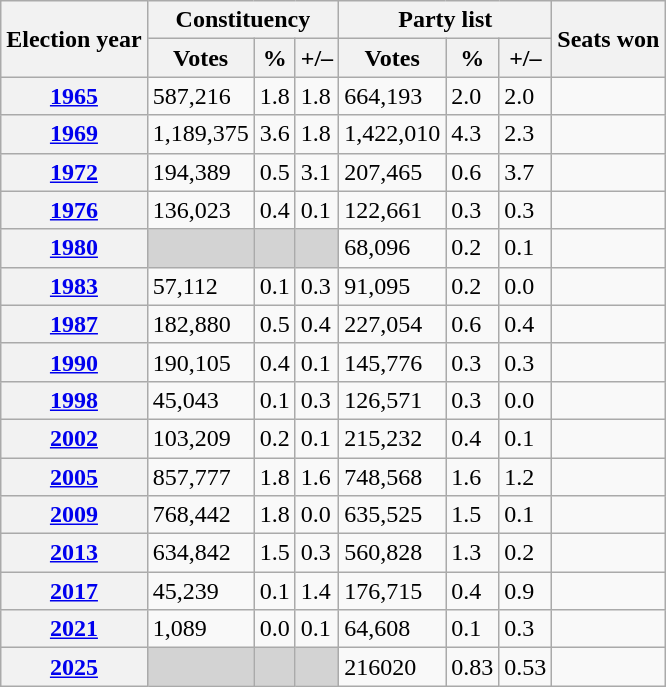<table class=wikitable>
<tr>
<th rowspan=2>Election year</th>
<th colspan=3>Constituency</th>
<th colspan=3>Party list</th>
<th rowspan=2>Seats won</th>
</tr>
<tr>
<th>Votes</th>
<th>%</th>
<th>+/–</th>
<th>Votes</th>
<th>%</th>
<th>+/–</th>
</tr>
<tr>
<th><a href='#'>1965</a></th>
<td>587,216</td>
<td>1.8</td>
<td> 1.8</td>
<td>664,193</td>
<td>2.0</td>
<td> 2.0</td>
<td></td>
</tr>
<tr>
<th><a href='#'>1969</a></th>
<td>1,189,375</td>
<td>3.6</td>
<td> 1.8</td>
<td>1,422,010</td>
<td>4.3</td>
<td> 2.3</td>
<td></td>
</tr>
<tr>
<th><a href='#'>1972</a></th>
<td>194,389</td>
<td>0.5</td>
<td> 3.1</td>
<td>207,465</td>
<td>0.6</td>
<td> 3.7</td>
<td></td>
</tr>
<tr>
<th><a href='#'>1976</a></th>
<td>136,023</td>
<td>0.4</td>
<td> 0.1</td>
<td>122,661</td>
<td>0.3</td>
<td> 0.3</td>
<td></td>
</tr>
<tr>
<th><a href='#'>1980</a></th>
<td style="background:lightgrey;"></td>
<td style="background:lightgrey;"></td>
<td style="background:lightgrey;"></td>
<td>68,096</td>
<td>0.2</td>
<td> 0.1</td>
<td></td>
</tr>
<tr>
<th><a href='#'>1983</a></th>
<td>57,112</td>
<td>0.1</td>
<td> 0.3</td>
<td>91,095</td>
<td>0.2</td>
<td> 0.0</td>
<td></td>
</tr>
<tr>
<th><a href='#'>1987</a></th>
<td>182,880</td>
<td>0.5</td>
<td> 0.4</td>
<td>227,054</td>
<td>0.6</td>
<td> 0.4</td>
<td></td>
</tr>
<tr>
<th><a href='#'>1990</a></th>
<td>190,105</td>
<td>0.4</td>
<td> 0.1</td>
<td>145,776</td>
<td>0.3</td>
<td> 0.3</td>
<td></td>
</tr>
<tr>
<th><a href='#'>1998</a></th>
<td>45,043</td>
<td>0.1</td>
<td> 0.3</td>
<td>126,571</td>
<td>0.3</td>
<td> 0.0</td>
<td></td>
</tr>
<tr>
<th><a href='#'>2002</a></th>
<td>103,209</td>
<td>0.2</td>
<td> 0.1</td>
<td>215,232</td>
<td>0.4</td>
<td> 0.1</td>
<td></td>
</tr>
<tr>
<th><a href='#'>2005</a></th>
<td>857,777</td>
<td>1.8</td>
<td> 1.6</td>
<td>748,568</td>
<td>1.6</td>
<td> 1.2</td>
<td></td>
</tr>
<tr>
<th><a href='#'>2009</a></th>
<td>768,442</td>
<td>1.8</td>
<td> 0.0</td>
<td>635,525</td>
<td>1.5</td>
<td> 0.1</td>
<td></td>
</tr>
<tr>
<th><a href='#'>2013</a></th>
<td>634,842</td>
<td>1.5</td>
<td> 0.3</td>
<td>560,828</td>
<td>1.3</td>
<td> 0.2</td>
<td></td>
</tr>
<tr>
<th><a href='#'>2017</a></th>
<td>45,239</td>
<td>0.1</td>
<td> 1.4</td>
<td>176,715</td>
<td>0.4</td>
<td> 0.9</td>
<td></td>
</tr>
<tr>
<th><a href='#'>2021</a></th>
<td>1,089</td>
<td>0.0</td>
<td> 0.1</td>
<td>64,608</td>
<td>0.1</td>
<td> 0.3</td>
<td></td>
</tr>
<tr>
<th><a href='#'>2025</a></th>
<td style="background:lightgrey;"></td>
<td style="background:lightgrey;"></td>
<td style="background:lightgrey;"></td>
<td>216020</td>
<td>0.83</td>
<td> 0.53</td>
</tr>
</table>
